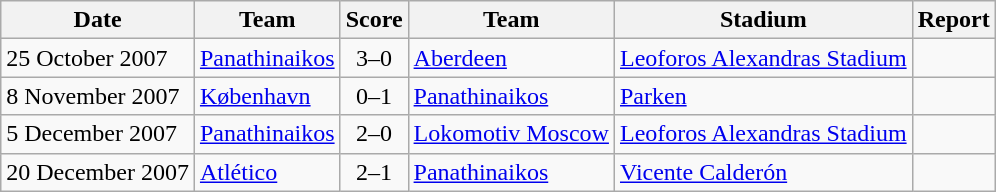<table class="wikitable">
<tr>
<th>Date</th>
<th>Team</th>
<th>Score</th>
<th>Team</th>
<th>Stadium</th>
<th>Report</th>
</tr>
<tr>
<td>25 October 2007</td>
<td> <a href='#'>Panathinaikos</a></td>
<td align="center">3–0</td>
<td> <a href='#'>Aberdeen</a></td>
<td><a href='#'>Leoforos Alexandras Stadium</a></td>
<td></td>
</tr>
<tr>
<td>8 November 2007</td>
<td> <a href='#'>København</a></td>
<td align="center">0–1</td>
<td> <a href='#'>Panathinaikos</a></td>
<td><a href='#'>Parken</a></td>
<td></td>
</tr>
<tr>
<td>5 December 2007</td>
<td> <a href='#'>Panathinaikos</a></td>
<td align="center">2–0</td>
<td> <a href='#'>Lokomotiv Moscow</a></td>
<td><a href='#'>Leoforos Alexandras Stadium</a></td>
<td></td>
</tr>
<tr>
<td>20 December 2007</td>
<td> <a href='#'>Atlético</a></td>
<td align="center">2–1</td>
<td> <a href='#'>Panathinaikos</a></td>
<td><a href='#'>Vicente Calderón</a></td>
<td></td>
</tr>
</table>
